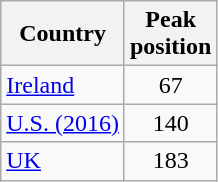<table class="wikitable sortable">
<tr>
<th>Country</th>
<th>Peak<br>position</th>
</tr>
<tr>
<td><a href='#'>Ireland</a></td>
<td style="text-align:center;">67</td>
</tr>
<tr>
<td><a href='#'>U.S. (2016)</a></td>
<td style="text-align:center;">140</td>
</tr>
<tr>
<td><a href='#'>UK</a></td>
<td style="text-align:center;">183</td>
</tr>
</table>
